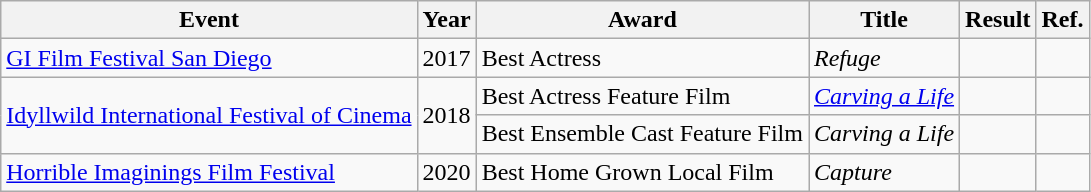<table class="wikitable">
<tr>
<th>Event</th>
<th>Year</th>
<th>Award</th>
<th>Title</th>
<th>Result</th>
<th>Ref.</th>
</tr>
<tr>
<td><a href='#'>GI Film Festival San Diego</a></td>
<td>2017</td>
<td>Best Actress</td>
<td><em>Refuge</em></td>
<td></td>
<td></td>
</tr>
<tr>
<td rowspan="2"><a href='#'>Idyllwild International Festival of Cinema</a></td>
<td rowspan="2">2018</td>
<td>Best Actress Feature Film</td>
<td><em><a href='#'>Carving a Life</a></em></td>
<td></td>
<td></td>
</tr>
<tr>
<td>Best Ensemble Cast Feature Film</td>
<td><em>Carving a Life</em></td>
<td></td>
<td></td>
</tr>
<tr>
<td><a href='#'>Horrible Imaginings Film Festival</a></td>
<td>2020</td>
<td>Best Home Grown Local Film</td>
<td><em>Capture</em></td>
<td></td>
<td></td>
</tr>
</table>
